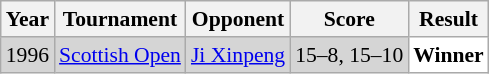<table class="sortable wikitable" style="font-size: 90%;">
<tr>
<th>Year</th>
<th>Tournament</th>
<th>Opponent</th>
<th>Score</th>
<th>Result</th>
</tr>
<tr style="background:#D5D5D5">
<td align="center">1996</td>
<td align="left"><a href='#'>Scottish Open</a></td>
<td align="left"> <a href='#'>Ji Xinpeng</a></td>
<td align="left">15–8, 15–10</td>
<td style="text-align:left; background:white"> <strong>Winner</strong></td>
</tr>
</table>
